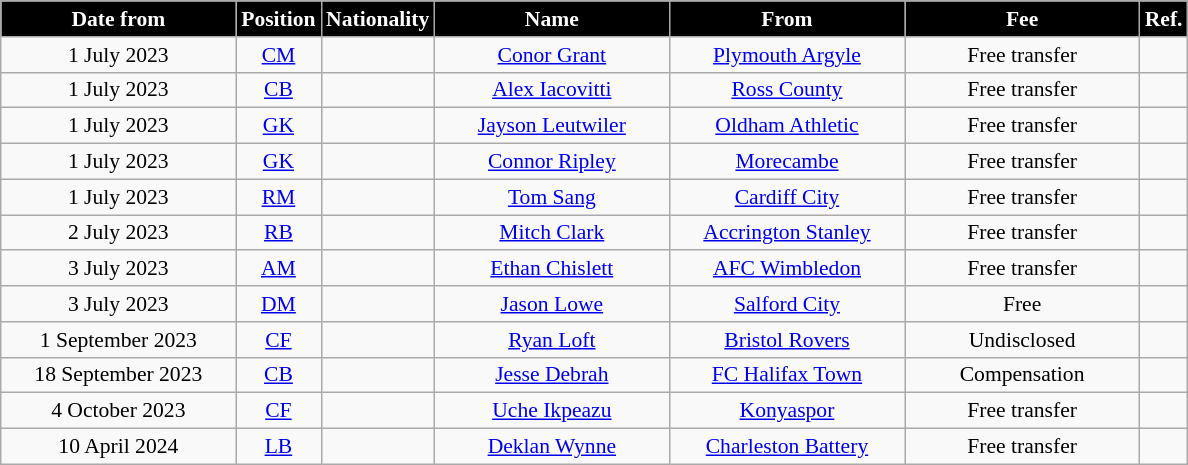<table class="wikitable"  style="text-align:center; font-size:90%; ">
<tr>
<th style="background:#000000; color:#FFFFFF; width:150px;">Date from</th>
<th style="background:#000000; color:#FFFFFF; width:50px;">Position</th>
<th style="background:#000000; color:#FFFFFF; width:50px;">Nationality</th>
<th style="background:#000000; color:#FFFFFF; width:150px;">Name</th>
<th style="background:#000000; color:#FFFFFF; width:150px;">From</th>
<th style="background:#000000; color:#FFFFFF; width:150px;">Fee</th>
<th style="background:#000000; color:#FFFFFF; width:25px;">Ref.</th>
</tr>
<tr>
<td>1 July 2023</td>
<td><a href='#'>CM</a></td>
<td></td>
<td><a href='#'>Conor Grant</a></td>
<td><a href='#'>Plymouth Argyle</a></td>
<td>Free transfer</td>
<td></td>
</tr>
<tr>
<td>1 July 2023</td>
<td><a href='#'>CB</a></td>
<td></td>
<td><a href='#'>Alex Iacovitti</a></td>
<td> <a href='#'>Ross County</a></td>
<td>Free transfer</td>
<td></td>
</tr>
<tr>
<td>1 July 2023</td>
<td><a href='#'>GK</a></td>
<td></td>
<td><a href='#'>Jayson Leutwiler</a></td>
<td><a href='#'>Oldham Athletic</a></td>
<td>Free transfer</td>
<td></td>
</tr>
<tr>
<td>1 July 2023</td>
<td><a href='#'>GK</a></td>
<td></td>
<td><a href='#'>Connor Ripley</a></td>
<td><a href='#'>Morecambe</a></td>
<td>Free transfer</td>
<td></td>
</tr>
<tr>
<td>1 July 2023</td>
<td><a href='#'>RM</a></td>
<td></td>
<td><a href='#'>Tom Sang</a></td>
<td> <a href='#'>Cardiff City</a></td>
<td>Free transfer</td>
<td></td>
</tr>
<tr>
<td>2 July 2023</td>
<td><a href='#'>RB</a></td>
<td></td>
<td><a href='#'>Mitch Clark</a></td>
<td><a href='#'>Accrington Stanley</a></td>
<td>Free transfer</td>
<td></td>
</tr>
<tr>
<td>3 July 2023</td>
<td><a href='#'>AM</a></td>
<td></td>
<td><a href='#'>Ethan Chislett</a></td>
<td><a href='#'>AFC Wimbledon</a></td>
<td>Free transfer</td>
<td></td>
</tr>
<tr>
<td>3 July 2023</td>
<td><a href='#'>DM</a></td>
<td></td>
<td><a href='#'>Jason Lowe</a></td>
<td><a href='#'>Salford City</a></td>
<td>Free</td>
<td></td>
</tr>
<tr>
<td>1 September 2023</td>
<td><a href='#'>CF</a></td>
<td></td>
<td><a href='#'>Ryan Loft</a></td>
<td><a href='#'>Bristol Rovers</a></td>
<td>Undisclosed</td>
<td></td>
</tr>
<tr>
<td>18 September 2023</td>
<td><a href='#'>CB</a></td>
<td></td>
<td><a href='#'>Jesse Debrah</a></td>
<td><a href='#'>FC Halifax Town</a></td>
<td>Compensation</td>
<td></td>
</tr>
<tr>
<td>4 October 2023</td>
<td><a href='#'>CF</a></td>
<td></td>
<td><a href='#'>Uche Ikpeazu</a></td>
<td> <a href='#'>Konyaspor</a></td>
<td>Free transfer</td>
<td></td>
</tr>
<tr>
<td>10 April 2024</td>
<td><a href='#'>LB</a></td>
<td></td>
<td><a href='#'>Deklan Wynne</a></td>
<td> <a href='#'>Charleston Battery</a></td>
<td>Free transfer</td>
<td></td>
</tr>
</table>
